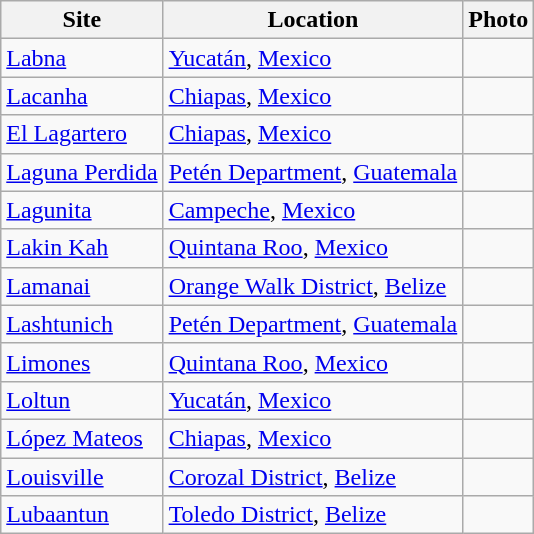<table class="wikitable sortable" align="left" style="margin: 1em auto 1em auto">
<tr>
<th>Site</th>
<th>Location</th>
<th>Photo</th>
</tr>
<tr>
<td><a href='#'>Labna</a></td>
<td><a href='#'>Yucatán</a>, <a href='#'>Mexico</a></td>
<td></td>
</tr>
<tr>
<td><a href='#'>Lacanha</a></td>
<td><a href='#'>Chiapas</a>, <a href='#'>Mexico</a></td>
<td></td>
</tr>
<tr>
<td><a href='#'>El Lagartero</a></td>
<td><a href='#'>Chiapas</a>, <a href='#'>Mexico</a></td>
<td></td>
</tr>
<tr>
<td><a href='#'>Laguna Perdida</a></td>
<td><a href='#'>Petén Department</a>, <a href='#'>Guatemala</a></td>
<td></td>
</tr>
<tr>
<td><a href='#'>Lagunita</a></td>
<td><a href='#'>Campeche</a>, <a href='#'>Mexico</a></td>
<td></td>
</tr>
<tr>
<td><a href='#'>Lakin Kah</a></td>
<td><a href='#'>Quintana Roo</a>, <a href='#'>Mexico</a></td>
<td></td>
</tr>
<tr>
<td><a href='#'>Lamanai</a></td>
<td><a href='#'>Orange Walk District</a>, <a href='#'>Belize</a></td>
<td></td>
</tr>
<tr>
<td><a href='#'>Lashtunich</a></td>
<td><a href='#'>Petén Department</a>, <a href='#'>Guatemala</a></td>
<td></td>
</tr>
<tr>
<td><a href='#'>Limones</a></td>
<td><a href='#'>Quintana Roo</a>, <a href='#'>Mexico</a></td>
<td></td>
</tr>
<tr>
<td><a href='#'>Loltun</a></td>
<td><a href='#'>Yucatán</a>, <a href='#'>Mexico</a></td>
<td></td>
</tr>
<tr>
<td><a href='#'>López Mateos</a></td>
<td><a href='#'>Chiapas</a>, <a href='#'>Mexico</a></td>
<td></td>
</tr>
<tr>
<td><a href='#'>Louisville</a></td>
<td><a href='#'>Corozal District</a>, <a href='#'>Belize</a></td>
<td></td>
</tr>
<tr>
<td><a href='#'>Lubaantun</a></td>
<td><a href='#'>Toledo District</a>, <a href='#'>Belize</a></td>
<td></td>
</tr>
</table>
